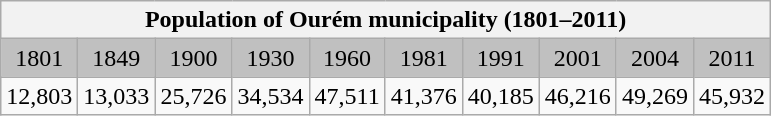<table class="wikitable">
<tr>
<th colspan="10">Population of Ourém municipality (1801–2011)</th>
</tr>
<tr bgcolor="#c0c0c0">
<td align="center"> 1801 </td>
<td align="center"> 1849 </td>
<td align="center"> 1900 </td>
<td align="center"> 1930 </td>
<td align="center"> 1960 </td>
<td align="center"> 1981 </td>
<td align="center"> 1991 </td>
<td align="center"> 2001 </td>
<td align="center"> 2004 </td>
<td align="center"> 2011 </td>
</tr>
<tr>
<td align="center">12,803</td>
<td align="center">13,033</td>
<td align="center">25,726</td>
<td align="center">34,534</td>
<td align="center">47,511</td>
<td align="center">41,376</td>
<td align="center">40,185</td>
<td align="center">46,216</td>
<td align="center">49,269</td>
<td align="center">45,932</td>
</tr>
</table>
